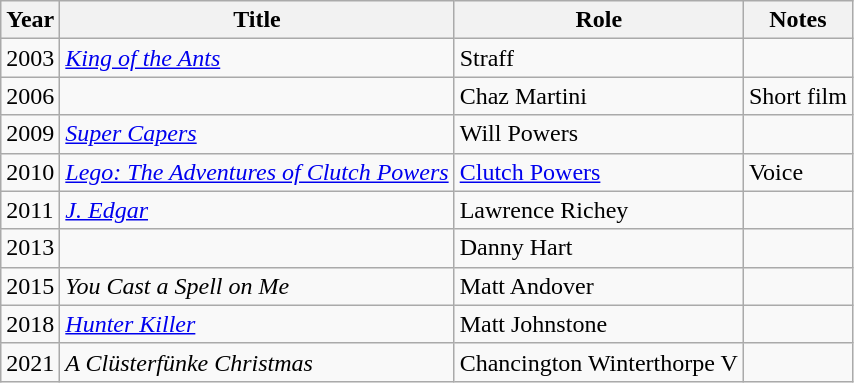<table class="wikitable sortable">
<tr>
<th>Year</th>
<th>Title</th>
<th>Role</th>
<th class="unsortable">Notes</th>
</tr>
<tr>
<td>2003</td>
<td><em><a href='#'>King of the Ants</a></em></td>
<td>Straff</td>
<td></td>
</tr>
<tr>
<td>2006</td>
<td><em></em></td>
<td>Chaz Martini</td>
<td>Short film</td>
</tr>
<tr>
<td>2009</td>
<td><em><a href='#'>Super Capers</a></em></td>
<td>Will Powers</td>
<td></td>
</tr>
<tr>
<td>2010</td>
<td><em><a href='#'>Lego: The Adventures of Clutch Powers</a></em></td>
<td><a href='#'>Clutch Powers</a></td>
<td>Voice</td>
</tr>
<tr>
<td>2011</td>
<td><em><a href='#'>J. Edgar</a></em></td>
<td>Lawrence Richey</td>
<td></td>
</tr>
<tr>
<td>2013</td>
<td><em></em></td>
<td>Danny Hart</td>
<td></td>
</tr>
<tr>
<td>2015</td>
<td><em>You Cast a Spell on Me</em></td>
<td>Matt Andover</td>
<td></td>
</tr>
<tr>
<td>2018</td>
<td><em><a href='#'>Hunter Killer</a></em></td>
<td>Matt Johnstone</td>
<td></td>
</tr>
<tr>
<td>2021</td>
<td><em>A Clüsterfünke Christmas</em></td>
<td>Chancington Winterthorpe V</td>
<td></td>
</tr>
</table>
